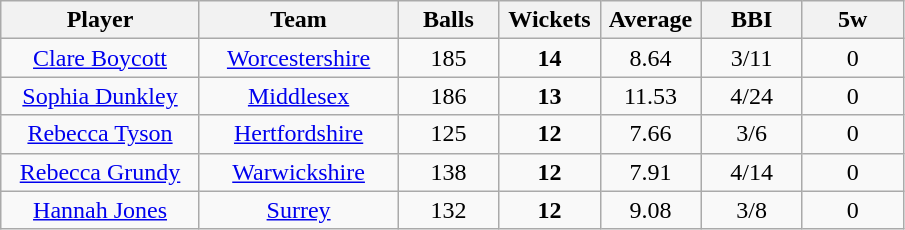<table class="wikitable" style="text-align:center">
<tr>
<th width=125>Player</th>
<th width=125>Team</th>
<th width=60>Balls</th>
<th width=60>Wickets</th>
<th width=60>Average</th>
<th width=60>BBI</th>
<th width=60>5w</th>
</tr>
<tr>
<td><a href='#'>Clare Boycott</a></td>
<td><a href='#'>Worcestershire</a></td>
<td>185</td>
<td><strong>14</strong></td>
<td>8.64</td>
<td>3/11</td>
<td>0</td>
</tr>
<tr>
<td><a href='#'>Sophia Dunkley</a></td>
<td><a href='#'>Middlesex</a></td>
<td>186</td>
<td><strong>13</strong></td>
<td>11.53</td>
<td>4/24</td>
<td>0</td>
</tr>
<tr>
<td><a href='#'>Rebecca Tyson</a></td>
<td><a href='#'>Hertfordshire</a></td>
<td>125</td>
<td><strong>12</strong></td>
<td>7.66</td>
<td>3/6</td>
<td>0</td>
</tr>
<tr>
<td><a href='#'>Rebecca Grundy</a></td>
<td><a href='#'>Warwickshire</a></td>
<td>138</td>
<td><strong>12</strong></td>
<td>7.91</td>
<td>4/14</td>
<td>0</td>
</tr>
<tr>
<td><a href='#'>Hannah Jones</a></td>
<td><a href='#'>Surrey</a></td>
<td>132</td>
<td><strong>12</strong></td>
<td>9.08</td>
<td>3/8</td>
<td>0</td>
</tr>
</table>
